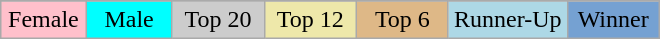<table class="wikitable" style="margin:1em auto; text-align:center;">
<tr>
</tr>
<tr>
<td style="background:pink;" width="13%">Female</td>
<td style="background:cyan;" width="13%">Male</td>
<td style="background:#CCCCCC;" width="14%">Top 20</td>
<td style="background:palegoldenrod;" width="14%">Top 12</td>
<td style="background:#DEB887" width="14%">Top 6</td>
<td style="background:lightblue" width="18%">Runner-Up</td>
<td style="background:#75A1D2" width="18%">Winner</td>
</tr>
</table>
